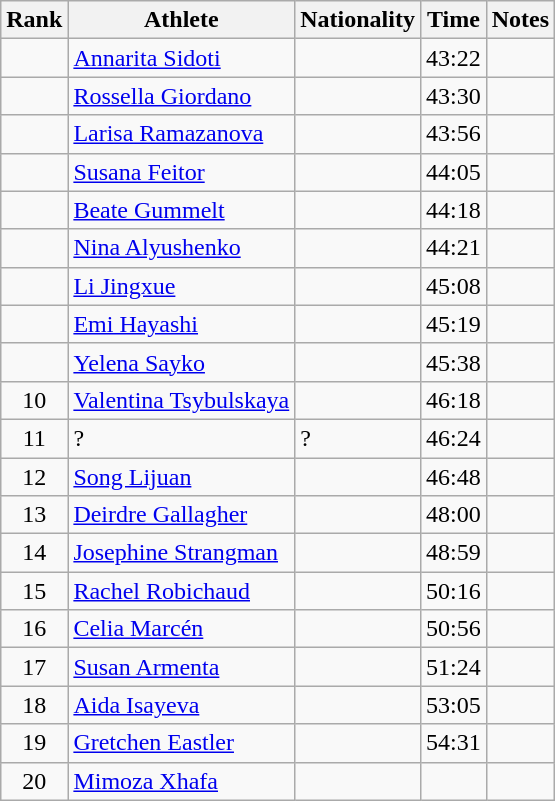<table class="wikitable sortable" style="text-align:center">
<tr>
<th>Rank</th>
<th>Athlete</th>
<th>Nationality</th>
<th>Time</th>
<th>Notes</th>
</tr>
<tr>
<td></td>
<td align=left><a href='#'>Annarita Sidoti</a></td>
<td align=left></td>
<td>43:22</td>
<td></td>
</tr>
<tr>
<td></td>
<td align=left><a href='#'>Rossella Giordano</a></td>
<td align=left></td>
<td>43:30</td>
<td></td>
</tr>
<tr>
<td></td>
<td align=left><a href='#'>Larisa Ramazanova</a></td>
<td align=left></td>
<td>43:56</td>
<td></td>
</tr>
<tr>
<td></td>
<td align=left><a href='#'>Susana Feitor</a></td>
<td align=left></td>
<td>44:05</td>
<td></td>
</tr>
<tr>
<td></td>
<td align=left><a href='#'>Beate Gummelt</a></td>
<td align=left></td>
<td>44:18</td>
<td></td>
</tr>
<tr>
<td></td>
<td align=left><a href='#'>Nina Alyushenko</a></td>
<td align=left></td>
<td>44:21</td>
<td></td>
</tr>
<tr>
<td></td>
<td align=left><a href='#'>Li Jingxue</a></td>
<td align=left></td>
<td>45:08</td>
<td></td>
</tr>
<tr>
<td></td>
<td align=left><a href='#'>Emi Hayashi</a></td>
<td align=left></td>
<td>45:19</td>
<td></td>
</tr>
<tr>
<td></td>
<td align=left><a href='#'>Yelena Sayko</a></td>
<td align=left></td>
<td>45:38</td>
<td></td>
</tr>
<tr>
<td>10</td>
<td align=left><a href='#'>Valentina Tsybulskaya</a></td>
<td align=left></td>
<td>46:18</td>
<td></td>
</tr>
<tr>
<td>11</td>
<td align=left>?</td>
<td align=left>?</td>
<td>46:24</td>
<td></td>
</tr>
<tr>
<td>12</td>
<td align=left><a href='#'>Song Lijuan</a></td>
<td align=left></td>
<td>46:48</td>
<td></td>
</tr>
<tr>
<td>13</td>
<td align=left><a href='#'>Deirdre Gallagher</a></td>
<td align=left></td>
<td>48:00</td>
<td></td>
</tr>
<tr>
<td>14</td>
<td align=left><a href='#'>Josephine Strangman</a></td>
<td align=left></td>
<td>48:59</td>
<td></td>
</tr>
<tr>
<td>15</td>
<td align=left><a href='#'>Rachel Robichaud</a></td>
<td align=left></td>
<td>50:16</td>
<td></td>
</tr>
<tr>
<td>16</td>
<td align=left><a href='#'>Celia Marcén</a></td>
<td align=left></td>
<td>50:56</td>
<td></td>
</tr>
<tr>
<td>17</td>
<td align=left><a href='#'>Susan Armenta</a></td>
<td align=left></td>
<td>51:24</td>
<td></td>
</tr>
<tr>
<td>18</td>
<td align=left><a href='#'>Aida Isayeva</a></td>
<td align=left></td>
<td>53:05</td>
<td></td>
</tr>
<tr>
<td>19</td>
<td align=left><a href='#'>Gretchen Eastler</a></td>
<td align=left></td>
<td>54:31</td>
<td></td>
</tr>
<tr>
<td>20</td>
<td align=left><a href='#'>Mimoza Xhafa</a></td>
<td align=left></td>
<td></td>
<td></td>
</tr>
</table>
